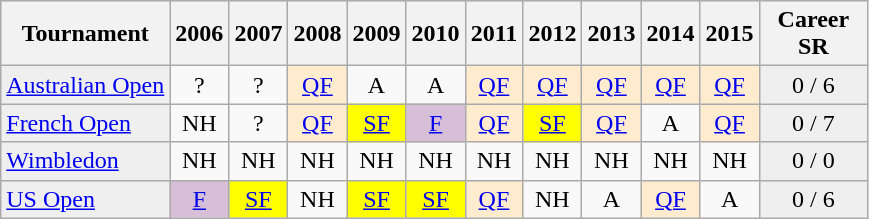<table class="wikitable" style="text-align:center;font-size:100%">
<tr style="background:#efefef;">
<th>Tournament</th>
<th>2006</th>
<th>2007</th>
<th>2008</th>
<th>2009</th>
<th>2010</th>
<th>2011</th>
<th>2012</th>
<th>2013</th>
<th>2014</th>
<th>2015</th>
<th style="width:65px;">Career SR</th>
</tr>
<tr>
<td style="background:#efefef; text-align:left;"><a href='#'>Australian Open</a></td>
<td style="text-align:center;">?</td>
<td style="text-align:center;">?</td>
<td style="text-align:center; background:#ffebcd;"><a href='#'>QF</a></td>
<td style="text-align:center;">A</td>
<td style="text-align:center;">A</td>
<td style="text-align:center; background:#ffebcd;"><a href='#'>QF</a></td>
<td style="text-align:center; background:#ffebcd;"><a href='#'>QF</a></td>
<td style="text-align:center; background:#ffebcd;"><a href='#'>QF</a></td>
<td style="text-align:center; background:#ffebcd;"><a href='#'>QF</a></td>
<td style="text-align:center; background:#ffebcd;"><a href='#'>QF</a></td>
<td style="text-align:center; background:#efefef;">0 / 6</td>
</tr>
<tr>
<td style="background:#efefef; text-align:left;"><a href='#'>French Open</a></td>
<td style="text-align:center;">NH</td>
<td style="text-align:center;">?</td>
<td style="text-align:center; background:#ffebcd;"><a href='#'>QF</a></td>
<td style="text-align:center; background:yellow;"><a href='#'>SF</a></td>
<td style="text-align:center; background:thistle;"><a href='#'>F</a></td>
<td style="text-align:center; background:#ffebcd;"><a href='#'>QF</a></td>
<td style="text-align:center; background:yellow;"><a href='#'>SF</a></td>
<td style="text-align:center; background:#ffebcd;"><a href='#'>QF</a></td>
<td style="text-align:center;">A</td>
<td style="text-align:center; background:#ffebcd;"><a href='#'>QF</a></td>
<td style="text-align:center; background:#efefef;">0 / 7</td>
</tr>
<tr>
<td style="background:#efefef; text-align:left;"><a href='#'>Wimbledon</a></td>
<td style="text-align:center;">NH</td>
<td style="text-align:center;">NH</td>
<td style="text-align:center;">NH</td>
<td style="text-align:center;">NH</td>
<td style="text-align:center;">NH</td>
<td style="text-align:center;">NH</td>
<td style="text-align:center;">NH</td>
<td style="text-align:center;">NH</td>
<td style="text-align:center;">NH</td>
<td style="text-align:center;">NH</td>
<td style="text-align:center; background:#efefef;">0 / 0</td>
</tr>
<tr>
<td style="background:#efefef; text-align:left;"><a href='#'>US Open</a></td>
<td style="text-align:center; background:thistle;"><a href='#'>F</a></td>
<td style="text-align:center; background:yellow;"><a href='#'>SF</a></td>
<td style="text-align:center;">NH</td>
<td style="text-align:center; background:yellow;"><a href='#'>SF</a></td>
<td style="text-align:center; background:yellow;"><a href='#'>SF</a></td>
<td style="text-align:center; background:#ffebcd;"><a href='#'>QF</a></td>
<td style="text-align:center;">NH</td>
<td style="text-align:center;">A</td>
<td style="text-align:center; background:#ffebcd;"><a href='#'>QF</a></td>
<td style="text-align:center;">A</td>
<td style="text-align:center; background:#efefef;">0 / 6</td>
</tr>
</table>
